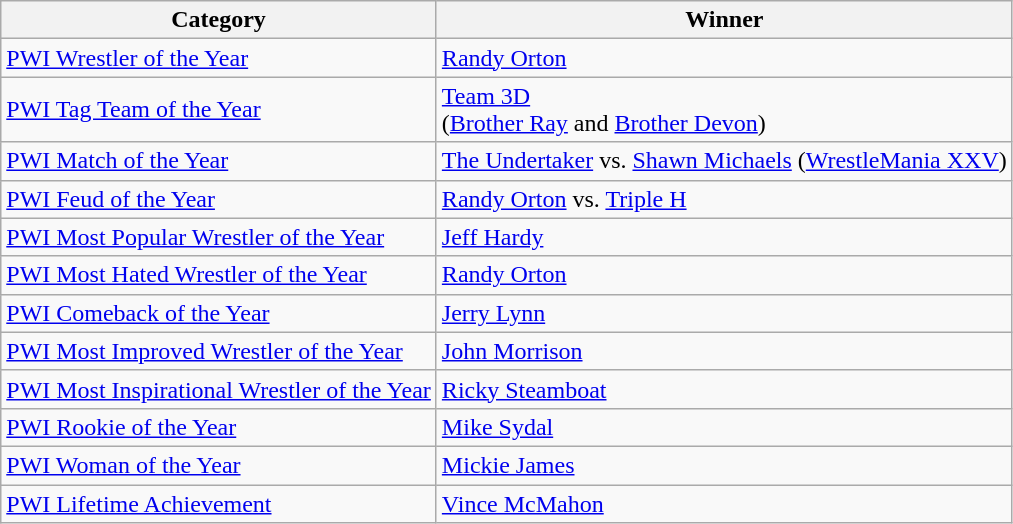<table class="wikitable">
<tr>
<th>Category</th>
<th>Winner</th>
</tr>
<tr>
<td><a href='#'>PWI Wrestler of the Year</a></td>
<td><a href='#'>Randy Orton</a></td>
</tr>
<tr>
<td><a href='#'>PWI Tag Team of the Year</a></td>
<td><a href='#'>Team 3D</a><br>(<a href='#'>Brother Ray</a> and <a href='#'>Brother Devon</a>)</td>
</tr>
<tr>
<td><a href='#'>PWI Match of the Year</a></td>
<td><a href='#'>The Undertaker</a> vs. <a href='#'>Shawn Michaels</a> (<a href='#'>WrestleMania XXV</a>)</td>
</tr>
<tr>
<td><a href='#'>PWI Feud of the Year</a></td>
<td><a href='#'>Randy Orton</a> vs. <a href='#'>Triple H</a></td>
</tr>
<tr>
<td><a href='#'>PWI Most Popular Wrestler of the Year</a></td>
<td><a href='#'>Jeff Hardy</a></td>
</tr>
<tr>
<td><a href='#'>PWI Most Hated Wrestler of the Year</a></td>
<td><a href='#'>Randy Orton</a></td>
</tr>
<tr>
<td><a href='#'>PWI Comeback of the Year</a></td>
<td><a href='#'>Jerry Lynn</a></td>
</tr>
<tr>
<td><a href='#'>PWI Most Improved Wrestler of the Year</a></td>
<td><a href='#'>John Morrison</a></td>
</tr>
<tr>
<td><a href='#'>PWI Most Inspirational Wrestler of the Year</a></td>
<td><a href='#'>Ricky Steamboat</a></td>
</tr>
<tr>
<td><a href='#'>PWI Rookie of the Year</a></td>
<td><a href='#'>Mike Sydal</a></td>
</tr>
<tr>
<td><a href='#'>PWI Woman of the Year</a></td>
<td><a href='#'>Mickie James</a></td>
</tr>
<tr>
<td><a href='#'>PWI Lifetime Achievement</a></td>
<td><a href='#'>Vince McMahon</a></td>
</tr>
</table>
